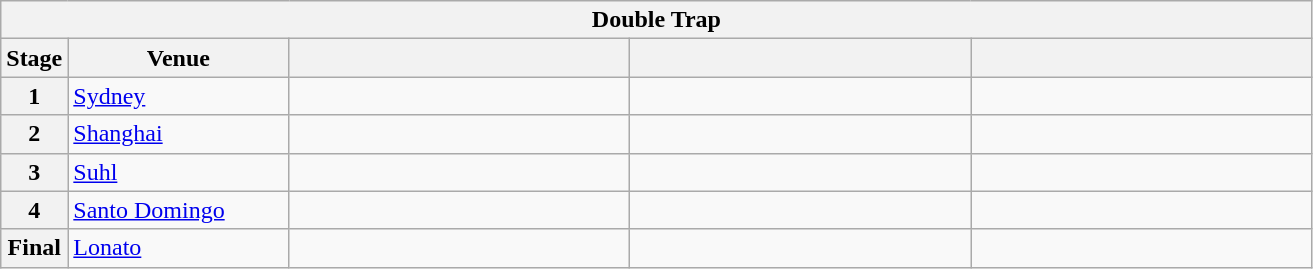<table class="wikitable">
<tr>
<th colspan="5">Double Trap</th>
</tr>
<tr>
<th>Stage</th>
<th width=140>Venue</th>
<th width=220></th>
<th width=220></th>
<th width=220></th>
</tr>
<tr>
<th>1</th>
<td> <a href='#'>Sydney</a></td>
<td></td>
<td></td>
<td></td>
</tr>
<tr>
<th>2</th>
<td> <a href='#'>Shanghai</a></td>
<td></td>
<td></td>
<td></td>
</tr>
<tr>
<th>3</th>
<td> <a href='#'>Suhl</a></td>
<td></td>
<td></td>
<td></td>
</tr>
<tr>
<th>4</th>
<td> <a href='#'>Santo Domingo</a></td>
<td></td>
<td></td>
<td></td>
</tr>
<tr>
<th>Final</th>
<td> <a href='#'>Lonato</a></td>
<td></td>
<td></td>
<td></td>
</tr>
</table>
